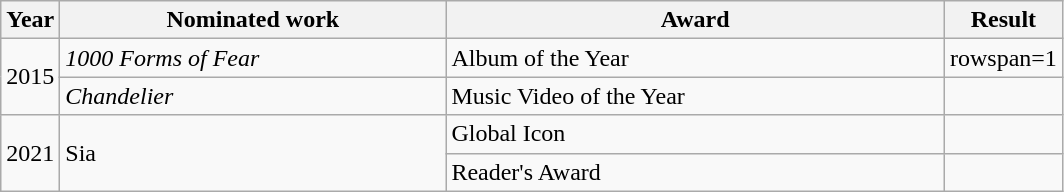<table class= "wikitable">
<tr>
<th>Year</th>
<th style="width:250px;">Nominated work</th>
<th style="width:325px;">Award</th>
<th width="65">Result</th>
</tr>
<tr>
<td style="text-align:center;" rowspan="2">2015</td>
<td><em>1000 Forms of Fear</em></td>
<td>Album of the Year</td>
<td>rowspan=1 </td>
</tr>
<tr>
<td><em>Chandelier</em></td>
<td>Music Video of the Year</td>
<td></td>
</tr>
<tr>
<td rowspan="2">2021</td>
<td rowspan="2">Sia</td>
<td>Global Icon</td>
<td></td>
</tr>
<tr>
<td>Reader's Award</td>
<td></td>
</tr>
</table>
